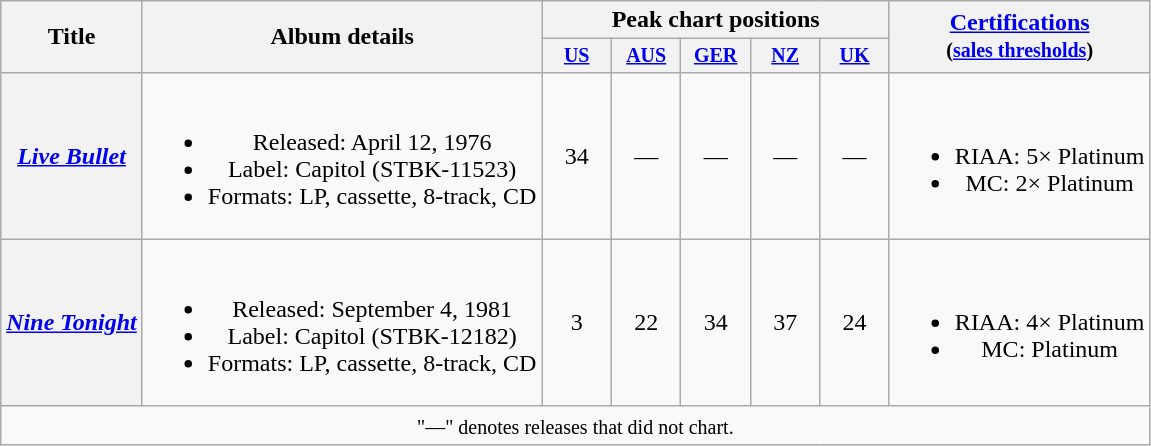<table class="wikitable plainrowheaders" style="text-align:center;">
<tr>
<th rowspan="2">Title</th>
<th rowspan="2">Album details</th>
<th colspan="5">Peak chart positions</th>
<th rowspan="2"><a href='#'>Certifications</a><br><small>(<a href='#'>sales thresholds</a>)</small></th>
</tr>
<tr style="font-size:smaller;">
<th width="40"><a href='#'>US</a><br></th>
<th width="40"><a href='#'>AUS</a><br></th>
<th width="40"><a href='#'>GER</a><br></th>
<th width="40"><a href='#'>NZ</a><br></th>
<th width="40"><a href='#'>UK</a><br></th>
</tr>
<tr>
<th scope="row"><em><a href='#'>Live Bullet</a></em></th>
<td><br><ul><li>Released: April 12, 1976</li><li>Label: Capitol (STBK-11523)</li><li>Formats: LP, cassette, 8-track, CD</li></ul></td>
<td>34</td>
<td>—</td>
<td>—</td>
<td>—</td>
<td>—</td>
<td><br><ul><li>RIAA: 5× Platinum</li><li>MC: 2× Platinum</li></ul></td>
</tr>
<tr>
<th scope="row"><em><a href='#'>Nine Tonight</a></em></th>
<td><br><ul><li>Released: September 4, 1981</li><li>Label: Capitol (STBK-12182)</li><li>Formats: LP, cassette, 8-track, CD</li></ul></td>
<td>3</td>
<td>22</td>
<td>34</td>
<td>37</td>
<td>24</td>
<td><br><ul><li>RIAA: 4× Platinum</li><li>MC: Platinum</li></ul></td>
</tr>
<tr>
<td colspan="8"><small>"—" denotes releases that did not chart.</small></td>
</tr>
</table>
